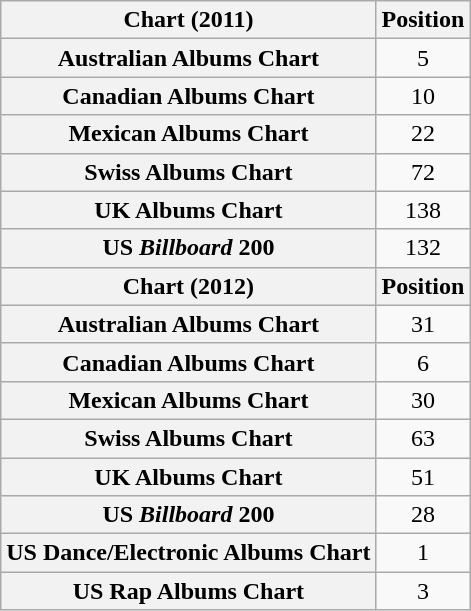<table class="wikitable sortable plainrowheaders">
<tr>
<th scope="col">Chart (2011)</th>
<th scope="col">Position</th>
</tr>
<tr>
<th scope="row">Australian Albums Chart</th>
<td style="text-align:center;">5</td>
</tr>
<tr>
<th scope="row">Canadian Albums Chart</th>
<td style="text-align: center;">10</td>
</tr>
<tr>
<th scope="row">Mexican Albums Chart</th>
<td style="text-align: center;">22</td>
</tr>
<tr>
<th scope="row">Swiss Albums Chart</th>
<td style="text-align: center;">72</td>
</tr>
<tr>
<th scope="row">UK Albums Chart</th>
<td align="center">138</td>
</tr>
<tr>
<th scope="row">US <em>Billboard</em> 200</th>
<td style="text-align: center;">132</td>
</tr>
<tr>
<th>Chart (2012)</th>
<th>Position</th>
</tr>
<tr>
<th scope="row">Australian Albums Chart</th>
<td style="text-align:center;">31</td>
</tr>
<tr>
<th scope="row">Canadian Albums Chart</th>
<td style="text-align:center;">6</td>
</tr>
<tr>
<th scope="row">Mexican Albums Chart</th>
<td align="center">30</td>
</tr>
<tr>
<th scope="row">Swiss Albums Chart</th>
<td align="center">63</td>
</tr>
<tr>
<th scope="row">UK Albums Chart</th>
<td align="center">51</td>
</tr>
<tr>
<th scope="row">US <em>Billboard</em> 200</th>
<td style="text-align:center;">28</td>
</tr>
<tr>
<th scope="row">US Dance/Electronic Albums Chart</th>
<td style="text-align:center;">1</td>
</tr>
<tr>
<th scope="row">US Rap Albums Chart</th>
<td style="text-align:center;">3</td>
</tr>
</table>
